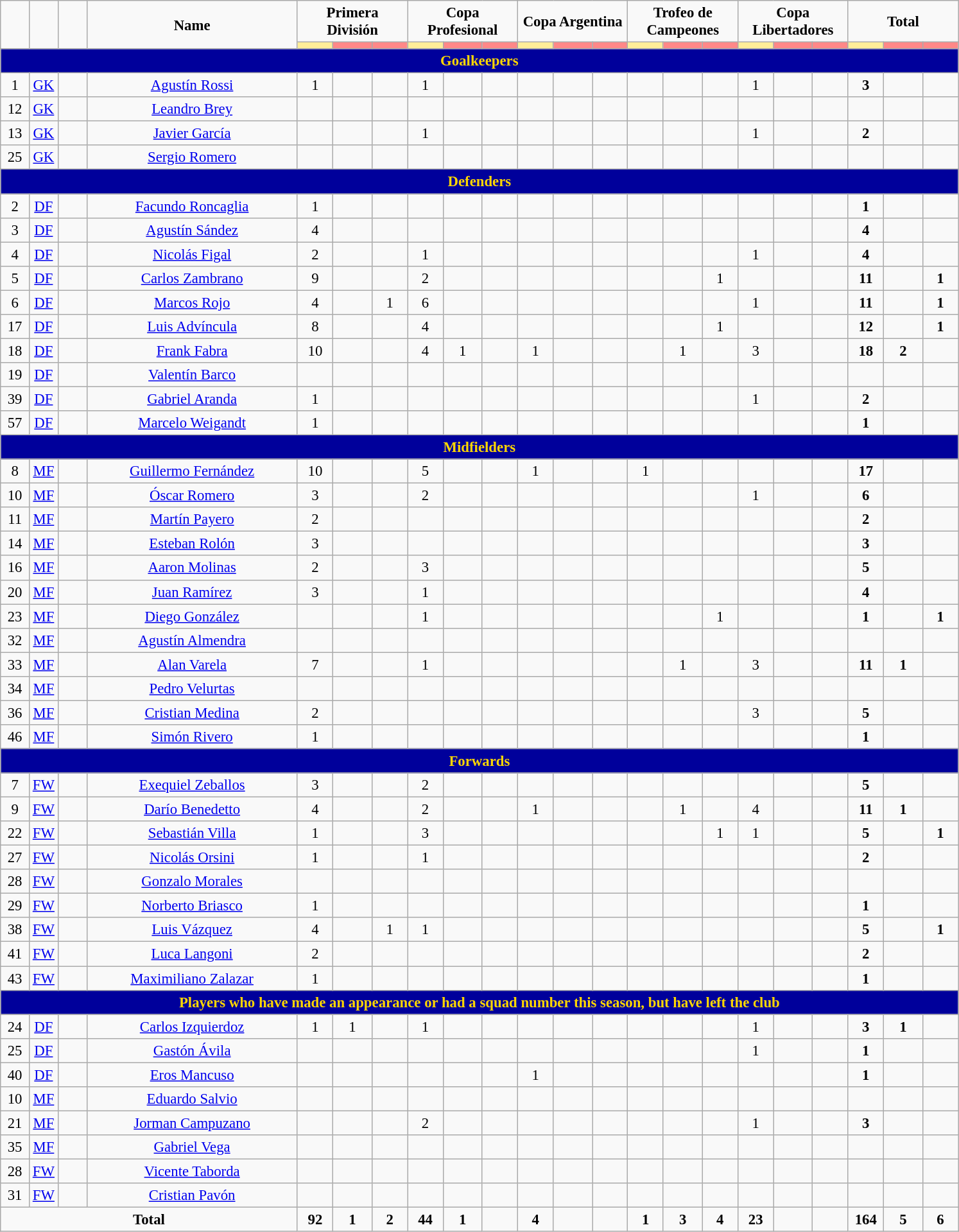<table class="wikitable" style="font-size: 95%; text-align: center;">
<tr>
<td rowspan="2"  style="width:3%; text-align:center;"><strong></strong></td>
<td rowspan="2"  style="width:3%; text-align:center;"><strong></strong></td>
<td rowspan="2"  style="width:3%; text-align:center;"><strong></strong></td>
<td rowspan="2"  style="width:22%; text-align:center;"><strong>Name</strong></td>
<td colspan="3" style="text-align:center;"><strong>Primera División</strong></td>
<td colspan="3" style="text-align:center;"><strong>Copa Profesional</strong></td>
<td colspan="3" style="text-align:center;"><strong>Copa Argentina</strong></td>
<td colspan="3" style="text-align:center;"><strong>Trofeo de Campeones</strong></td>
<td colspan="3" style="text-align:center;"><strong>Copa Libertadores</strong></td>
<td colspan="3" style="text-align:center;"><strong>Total</strong></td>
</tr>
<tr>
<th style="width:25px; background:#fe9;"></th>
<th style="width:28px; background:#ff8888;"></th>
<th style="width:25px; background:#ff8888;"></th>
<th style="width:25px; background:#fe9;"></th>
<th style="width:28px; background:#ff8888;"></th>
<th style="width:25px; background:#ff8888;"></th>
<th style="width:25px; background:#fe9;"></th>
<th style="width:28px; background:#ff8888;"></th>
<th style="width:25px; background:#ff8888;"></th>
<th style="width:25px; background:#fe9;"></th>
<th style="width:28px; background:#ff8888;"></th>
<th style="width:25px; background:#ff8888;"></th>
<th style="width:25px; background:#fe9;"></th>
<th style="width:28px; background:#ff8888;"></th>
<th style="width:25px; background:#ff8888;"></th>
<th style="width:25px; background:#fe9;"></th>
<th style="width:28px; background:#ff8888;"></th>
<th style="width:25px; background:#ff8888;"></th>
</tr>
<tr>
<th colspan="22" style="background:#00009B; color:gold; text-align:center">Goalkeepers</th>
</tr>
<tr>
<td>1</td>
<td><a href='#'>GK</a></td>
<td></td>
<td><a href='#'>Agustín Rossi</a></td>
<td>1</td>
<td></td>
<td></td>
<td>1</td>
<td></td>
<td></td>
<td></td>
<td></td>
<td></td>
<td></td>
<td></td>
<td></td>
<td>1</td>
<td></td>
<td></td>
<td><strong>3</strong></td>
<td><strong> </strong></td>
<td><strong> </strong></td>
</tr>
<tr>
<td>12</td>
<td><a href='#'>GK</a></td>
<td></td>
<td><a href='#'>Leandro Brey</a></td>
<td></td>
<td></td>
<td></td>
<td></td>
<td></td>
<td></td>
<td></td>
<td></td>
<td></td>
<td></td>
<td></td>
<td></td>
<td></td>
<td></td>
<td></td>
<td><strong> </strong></td>
<td><strong> </strong></td>
<td><strong> </strong></td>
</tr>
<tr>
<td>13</td>
<td><a href='#'>GK</a></td>
<td></td>
<td><a href='#'>Javier García</a></td>
<td></td>
<td></td>
<td></td>
<td>1</td>
<td></td>
<td></td>
<td></td>
<td></td>
<td></td>
<td></td>
<td></td>
<td></td>
<td>1</td>
<td></td>
<td></td>
<td><strong>2</strong></td>
<td><strong> </strong></td>
<td><strong> </strong></td>
</tr>
<tr>
<td>25</td>
<td><a href='#'>GK</a></td>
<td></td>
<td><a href='#'>Sergio Romero</a></td>
<td></td>
<td></td>
<td></td>
<td></td>
<td></td>
<td></td>
<td></td>
<td></td>
<td></td>
<td></td>
<td></td>
<td></td>
<td></td>
<td></td>
<td></td>
<td><strong> </strong></td>
<td><strong> </strong></td>
<td><strong> </strong></td>
</tr>
<tr>
<th colspan="22" style="background:#00009B; color:gold; text-align:center">Defenders</th>
</tr>
<tr>
<td>2</td>
<td><a href='#'>DF</a></td>
<td></td>
<td><a href='#'>Facundo Roncaglia</a></td>
<td>1</td>
<td></td>
<td></td>
<td></td>
<td></td>
<td></td>
<td></td>
<td></td>
<td></td>
<td></td>
<td></td>
<td></td>
<td></td>
<td></td>
<td></td>
<td><strong>1</strong></td>
<td><strong> </strong></td>
<td><strong> </strong></td>
</tr>
<tr>
<td>3</td>
<td><a href='#'>DF</a></td>
<td></td>
<td><a href='#'>Agustín Sández</a></td>
<td>4</td>
<td></td>
<td></td>
<td></td>
<td></td>
<td></td>
<td></td>
<td></td>
<td></td>
<td></td>
<td></td>
<td></td>
<td></td>
<td></td>
<td></td>
<td><strong>4</strong></td>
<td><strong> </strong></td>
<td><strong> </strong></td>
</tr>
<tr>
<td>4</td>
<td><a href='#'>DF</a></td>
<td></td>
<td><a href='#'>Nicolás Figal</a></td>
<td>2</td>
<td></td>
<td></td>
<td>1</td>
<td></td>
<td></td>
<td></td>
<td></td>
<td></td>
<td></td>
<td></td>
<td></td>
<td>1</td>
<td></td>
<td></td>
<td><strong>4</strong></td>
<td><strong> </strong></td>
<td><strong> </strong></td>
</tr>
<tr>
<td>5</td>
<td><a href='#'>DF</a></td>
<td></td>
<td><a href='#'>Carlos Zambrano</a></td>
<td>9</td>
<td></td>
<td></td>
<td>2</td>
<td></td>
<td></td>
<td></td>
<td></td>
<td></td>
<td></td>
<td></td>
<td>1</td>
<td></td>
<td></td>
<td></td>
<td><strong>11</strong></td>
<td><strong> </strong></td>
<td><strong>1</strong></td>
</tr>
<tr>
<td>6</td>
<td><a href='#'>DF</a></td>
<td></td>
<td><a href='#'>Marcos Rojo</a></td>
<td>4</td>
<td></td>
<td>1</td>
<td>6</td>
<td></td>
<td></td>
<td></td>
<td></td>
<td></td>
<td></td>
<td></td>
<td></td>
<td>1</td>
<td></td>
<td></td>
<td><strong>11</strong></td>
<td><strong> </strong></td>
<td><strong>1</strong></td>
</tr>
<tr>
<td>17</td>
<td><a href='#'>DF</a></td>
<td></td>
<td><a href='#'>Luis Advíncula</a></td>
<td>8</td>
<td></td>
<td></td>
<td>4</td>
<td></td>
<td></td>
<td></td>
<td></td>
<td></td>
<td></td>
<td></td>
<td>1</td>
<td></td>
<td></td>
<td></td>
<td><strong>12</strong></td>
<td><strong> </strong></td>
<td><strong>1</strong></td>
</tr>
<tr>
<td>18</td>
<td><a href='#'>DF</a></td>
<td></td>
<td><a href='#'>Frank Fabra</a></td>
<td>10</td>
<td></td>
<td></td>
<td>4</td>
<td>1</td>
<td></td>
<td>1</td>
<td></td>
<td></td>
<td></td>
<td>1</td>
<td></td>
<td>3</td>
<td></td>
<td></td>
<td><strong>18</strong></td>
<td><strong>2</strong></td>
<td><strong> </strong></td>
</tr>
<tr>
<td>19</td>
<td><a href='#'>DF</a></td>
<td></td>
<td><a href='#'>Valentín Barco</a></td>
<td></td>
<td></td>
<td></td>
<td></td>
<td></td>
<td></td>
<td></td>
<td></td>
<td></td>
<td></td>
<td></td>
<td></td>
<td></td>
<td></td>
<td></td>
<td><strong> </strong></td>
<td><strong> </strong></td>
<td><strong> </strong></td>
</tr>
<tr>
<td>39</td>
<td><a href='#'>DF</a></td>
<td></td>
<td><a href='#'>Gabriel Aranda</a></td>
<td>1</td>
<td></td>
<td></td>
<td></td>
<td></td>
<td></td>
<td></td>
<td></td>
<td></td>
<td></td>
<td></td>
<td></td>
<td>1</td>
<td></td>
<td></td>
<td><strong>2</strong></td>
<td><strong> </strong></td>
<td><strong> </strong></td>
</tr>
<tr>
<td>57</td>
<td><a href='#'>DF</a></td>
<td></td>
<td><a href='#'>Marcelo Weigandt</a></td>
<td>1</td>
<td></td>
<td></td>
<td></td>
<td></td>
<td></td>
<td></td>
<td></td>
<td></td>
<td></td>
<td></td>
<td></td>
<td></td>
<td></td>
<td></td>
<td><strong>1</strong></td>
<td><strong> </strong></td>
<td><strong> </strong></td>
</tr>
<tr>
<th colspan="22" style="background:#00009B; color:gold; text-align:center">Midfielders</th>
</tr>
<tr>
<td>8</td>
<td><a href='#'>MF</a></td>
<td></td>
<td><a href='#'>Guillermo Fernández</a></td>
<td>10</td>
<td></td>
<td></td>
<td>5</td>
<td></td>
<td></td>
<td>1</td>
<td></td>
<td></td>
<td>1</td>
<td></td>
<td></td>
<td></td>
<td></td>
<td></td>
<td><strong>17</strong></td>
<td><strong> </strong></td>
<td><strong> </strong></td>
</tr>
<tr>
<td>10</td>
<td><a href='#'>MF</a></td>
<td></td>
<td><a href='#'>Óscar Romero</a></td>
<td>3</td>
<td></td>
<td></td>
<td>2</td>
<td></td>
<td></td>
<td></td>
<td></td>
<td></td>
<td></td>
<td></td>
<td></td>
<td>1</td>
<td></td>
<td></td>
<td><strong>6</strong></td>
<td><strong> </strong></td>
<td><strong> </strong></td>
</tr>
<tr>
<td>11</td>
<td><a href='#'>MF</a></td>
<td></td>
<td><a href='#'>Martín Payero</a></td>
<td>2</td>
<td></td>
<td></td>
<td></td>
<td></td>
<td></td>
<td></td>
<td></td>
<td></td>
<td></td>
<td></td>
<td></td>
<td></td>
<td></td>
<td></td>
<td><strong>2</strong></td>
<td><strong> </strong></td>
<td><strong> </strong></td>
</tr>
<tr>
<td>14</td>
<td><a href='#'>MF</a></td>
<td></td>
<td><a href='#'>Esteban Rolón</a></td>
<td>3</td>
<td></td>
<td></td>
<td></td>
<td></td>
<td></td>
<td></td>
<td></td>
<td></td>
<td></td>
<td></td>
<td></td>
<td></td>
<td></td>
<td></td>
<td><strong>3</strong></td>
<td><strong> </strong></td>
<td><strong> </strong></td>
</tr>
<tr>
<td>16</td>
<td><a href='#'>MF</a></td>
<td></td>
<td><a href='#'>Aaron Molinas</a></td>
<td>2</td>
<td></td>
<td></td>
<td>3</td>
<td></td>
<td></td>
<td></td>
<td></td>
<td></td>
<td></td>
<td></td>
<td></td>
<td></td>
<td></td>
<td></td>
<td><strong>5</strong></td>
<td><strong> </strong></td>
<td><strong> </strong></td>
</tr>
<tr>
<td>20</td>
<td><a href='#'>MF</a></td>
<td></td>
<td><a href='#'>Juan Ramírez</a></td>
<td>3</td>
<td></td>
<td></td>
<td>1</td>
<td></td>
<td></td>
<td></td>
<td></td>
<td></td>
<td></td>
<td></td>
<td></td>
<td></td>
<td></td>
<td></td>
<td><strong>4</strong></td>
<td><strong> </strong></td>
<td><strong> </strong></td>
</tr>
<tr>
<td>23</td>
<td><a href='#'>MF</a></td>
<td></td>
<td><a href='#'>Diego González</a></td>
<td></td>
<td></td>
<td></td>
<td>1</td>
<td></td>
<td></td>
<td></td>
<td></td>
<td></td>
<td></td>
<td></td>
<td>1</td>
<td></td>
<td></td>
<td></td>
<td><strong>1</strong></td>
<td><strong> </strong></td>
<td><strong>1</strong></td>
</tr>
<tr>
<td>32</td>
<td><a href='#'>MF</a></td>
<td></td>
<td><a href='#'>Agustín Almendra</a></td>
<td></td>
<td></td>
<td></td>
<td></td>
<td></td>
<td></td>
<td></td>
<td></td>
<td></td>
<td></td>
<td></td>
<td></td>
<td></td>
<td></td>
<td></td>
<td><strong> </strong></td>
<td><strong> </strong></td>
<td><strong> </strong></td>
</tr>
<tr>
<td>33</td>
<td><a href='#'>MF</a></td>
<td></td>
<td><a href='#'>Alan Varela</a></td>
<td>7</td>
<td></td>
<td></td>
<td>1</td>
<td></td>
<td></td>
<td></td>
<td></td>
<td></td>
<td></td>
<td>1</td>
<td></td>
<td>3</td>
<td></td>
<td></td>
<td><strong>11</strong></td>
<td><strong>1</strong></td>
<td><strong> </strong></td>
</tr>
<tr>
<td>34</td>
<td><a href='#'>MF</a></td>
<td></td>
<td><a href='#'>Pedro Velurtas</a></td>
<td></td>
<td></td>
<td></td>
<td></td>
<td></td>
<td></td>
<td></td>
<td></td>
<td></td>
<td></td>
<td></td>
<td></td>
<td></td>
<td></td>
<td></td>
<td><strong> </strong></td>
<td><strong> </strong></td>
<td><strong> </strong></td>
</tr>
<tr>
<td>36</td>
<td><a href='#'>MF</a></td>
<td></td>
<td><a href='#'>Cristian Medina</a></td>
<td>2</td>
<td></td>
<td></td>
<td></td>
<td></td>
<td></td>
<td></td>
<td></td>
<td></td>
<td></td>
<td></td>
<td></td>
<td>3</td>
<td></td>
<td></td>
<td><strong>5</strong></td>
<td><strong> </strong></td>
<td><strong> </strong></td>
</tr>
<tr>
<td>46</td>
<td><a href='#'>MF</a></td>
<td></td>
<td><a href='#'>Simón Rivero</a></td>
<td>1</td>
<td></td>
<td></td>
<td></td>
<td></td>
<td></td>
<td></td>
<td></td>
<td></td>
<td></td>
<td></td>
<td></td>
<td></td>
<td></td>
<td></td>
<td><strong>1</strong></td>
<td><strong> </strong></td>
<td><strong> </strong></td>
</tr>
<tr>
<th colspan="22" style="background:#00009B; color:gold; text-align:center">Forwards</th>
</tr>
<tr>
<td>7</td>
<td><a href='#'>FW</a></td>
<td></td>
<td><a href='#'>Exequiel Zeballos</a></td>
<td>3</td>
<td></td>
<td></td>
<td>2</td>
<td></td>
<td></td>
<td></td>
<td></td>
<td></td>
<td></td>
<td></td>
<td></td>
<td></td>
<td></td>
<td></td>
<td><strong>5</strong></td>
<td><strong> </strong></td>
<td><strong> </strong></td>
</tr>
<tr>
<td>9</td>
<td><a href='#'>FW</a></td>
<td></td>
<td><a href='#'>Darío Benedetto</a></td>
<td>4</td>
<td></td>
<td></td>
<td>2</td>
<td></td>
<td></td>
<td>1</td>
<td></td>
<td></td>
<td></td>
<td>1</td>
<td></td>
<td>4</td>
<td></td>
<td></td>
<td><strong>11</strong></td>
<td><strong>1</strong></td>
<td><strong> </strong></td>
</tr>
<tr>
<td>22</td>
<td><a href='#'>FW</a></td>
<td></td>
<td><a href='#'>Sebastián Villa</a></td>
<td>1</td>
<td></td>
<td></td>
<td>3</td>
<td></td>
<td></td>
<td></td>
<td></td>
<td></td>
<td></td>
<td></td>
<td>1</td>
<td>1</td>
<td></td>
<td></td>
<td><strong>5</strong></td>
<td><strong> </strong></td>
<td><strong>1</strong></td>
</tr>
<tr>
<td>27</td>
<td><a href='#'>FW</a></td>
<td></td>
<td><a href='#'>Nicolás Orsini</a></td>
<td>1</td>
<td></td>
<td></td>
<td>1</td>
<td></td>
<td></td>
<td></td>
<td></td>
<td></td>
<td></td>
<td></td>
<td></td>
<td></td>
<td></td>
<td></td>
<td><strong>2</strong></td>
<td><strong> </strong></td>
<td><strong> </strong></td>
</tr>
<tr>
<td>28</td>
<td><a href='#'>FW</a></td>
<td></td>
<td><a href='#'>Gonzalo Morales</a></td>
<td></td>
<td></td>
<td></td>
<td></td>
<td></td>
<td></td>
<td></td>
<td></td>
<td></td>
<td></td>
<td></td>
<td></td>
<td></td>
<td></td>
<td></td>
<td><strong> </strong></td>
<td><strong> </strong></td>
<td><strong> </strong></td>
</tr>
<tr>
<td>29</td>
<td><a href='#'>FW</a></td>
<td></td>
<td><a href='#'>Norberto Briasco</a></td>
<td>1</td>
<td></td>
<td></td>
<td></td>
<td></td>
<td></td>
<td></td>
<td></td>
<td></td>
<td></td>
<td></td>
<td></td>
<td></td>
<td></td>
<td></td>
<td><strong>1</strong></td>
<td><strong> </strong></td>
<td><strong> </strong></td>
</tr>
<tr>
<td>38</td>
<td><a href='#'>FW</a></td>
<td></td>
<td><a href='#'>Luis Vázquez</a></td>
<td>4</td>
<td></td>
<td>1</td>
<td>1</td>
<td></td>
<td></td>
<td></td>
<td></td>
<td></td>
<td></td>
<td></td>
<td></td>
<td></td>
<td></td>
<td></td>
<td><strong>5</strong></td>
<td><strong> </strong></td>
<td><strong>1</strong></td>
</tr>
<tr>
<td>41</td>
<td><a href='#'>FW</a></td>
<td></td>
<td><a href='#'>Luca Langoni</a></td>
<td>2</td>
<td></td>
<td></td>
<td></td>
<td></td>
<td></td>
<td></td>
<td></td>
<td></td>
<td></td>
<td></td>
<td></td>
<td></td>
<td></td>
<td></td>
<td><strong>2</strong></td>
<td><strong> </strong></td>
<td><strong> </strong></td>
</tr>
<tr>
<td>43</td>
<td><a href='#'>FW</a></td>
<td></td>
<td><a href='#'>Maximiliano Zalazar</a></td>
<td>1</td>
<td></td>
<td></td>
<td></td>
<td></td>
<td></td>
<td></td>
<td></td>
<td></td>
<td></td>
<td></td>
<td></td>
<td></td>
<td></td>
<td></td>
<td><strong>1</strong></td>
<td><strong> </strong></td>
<td><strong> </strong></td>
</tr>
<tr>
<th colspan="22" style="background:#00009B; color:gold; text-align:center">Players who have made an appearance or had a squad number this season, but have left the club</th>
</tr>
<tr>
<td>24</td>
<td><a href='#'>DF</a></td>
<td></td>
<td><a href='#'>Carlos Izquierdoz</a></td>
<td>1</td>
<td>1</td>
<td></td>
<td>1</td>
<td></td>
<td></td>
<td></td>
<td></td>
<td></td>
<td></td>
<td></td>
<td></td>
<td>1</td>
<td></td>
<td></td>
<td><strong>3</strong></td>
<td><strong>1</strong></td>
<td><strong> </strong></td>
</tr>
<tr>
<td>25</td>
<td><a href='#'>DF</a></td>
<td></td>
<td><a href='#'>Gastón Ávila</a></td>
<td></td>
<td></td>
<td></td>
<td></td>
<td></td>
<td></td>
<td></td>
<td></td>
<td></td>
<td></td>
<td></td>
<td></td>
<td>1</td>
<td></td>
<td></td>
<td><strong>1</strong></td>
<td><strong> </strong></td>
<td><strong> </strong></td>
</tr>
<tr>
<td>40</td>
<td><a href='#'>DF</a></td>
<td></td>
<td><a href='#'>Eros Mancuso</a></td>
<td></td>
<td></td>
<td></td>
<td></td>
<td></td>
<td></td>
<td>1</td>
<td></td>
<td></td>
<td></td>
<td></td>
<td></td>
<td></td>
<td></td>
<td></td>
<td><strong>1</strong></td>
<td><strong> </strong></td>
<td><strong> </strong></td>
</tr>
<tr>
<td>10</td>
<td><a href='#'>MF</a></td>
<td></td>
<td><a href='#'>Eduardo Salvio</a></td>
<td></td>
<td></td>
<td></td>
<td></td>
<td></td>
<td></td>
<td></td>
<td></td>
<td></td>
<td></td>
<td></td>
<td></td>
<td></td>
<td></td>
<td></td>
<td><strong> </strong></td>
<td><strong> </strong></td>
<td><strong> </strong></td>
</tr>
<tr>
<td>21</td>
<td><a href='#'>MF</a></td>
<td></td>
<td><a href='#'>Jorman Campuzano</a></td>
<td></td>
<td></td>
<td></td>
<td>2</td>
<td></td>
<td></td>
<td></td>
<td></td>
<td></td>
<td></td>
<td></td>
<td></td>
<td>1</td>
<td></td>
<td></td>
<td><strong>3</strong></td>
<td><strong> </strong></td>
<td><strong> </strong></td>
</tr>
<tr>
<td>35</td>
<td><a href='#'>MF</a></td>
<td></td>
<td><a href='#'>Gabriel Vega</a></td>
<td></td>
<td></td>
<td></td>
<td></td>
<td></td>
<td></td>
<td></td>
<td></td>
<td></td>
<td></td>
<td></td>
<td></td>
<td></td>
<td></td>
<td></td>
<td><strong> </strong></td>
<td><strong> </strong></td>
<td><strong> </strong></td>
</tr>
<tr>
<td>28</td>
<td><a href='#'>FW</a></td>
<td></td>
<td><a href='#'>Vicente Taborda</a></td>
<td></td>
<td></td>
<td></td>
<td></td>
<td></td>
<td></td>
<td></td>
<td></td>
<td></td>
<td></td>
<td></td>
<td></td>
<td></td>
<td></td>
<td></td>
<td><strong> </strong></td>
<td><strong> </strong></td>
<td><strong> </strong></td>
</tr>
<tr>
<td>31</td>
<td><a href='#'>FW</a></td>
<td></td>
<td><a href='#'>Cristian Pavón</a></td>
<td></td>
<td></td>
<td></td>
<td></td>
<td></td>
<td></td>
<td></td>
<td></td>
<td></td>
<td></td>
<td></td>
<td></td>
<td></td>
<td></td>
<td></td>
<td><strong> </strong></td>
<td><strong> </strong></td>
<td><strong> </strong></td>
</tr>
<tr>
<td colspan=4><strong>Total</strong></td>
<td><strong>92</strong></td>
<td><strong>1</strong></td>
<td><strong>2</strong></td>
<td><strong>44</strong></td>
<td><strong>1</strong></td>
<td><strong> </strong></td>
<td><strong>4</strong></td>
<td><strong> </strong></td>
<td><strong> </strong></td>
<td><strong>1</strong></td>
<td><strong>3</strong></td>
<td><strong>4</strong></td>
<td><strong>23</strong></td>
<td><strong> </strong></td>
<td><strong> </strong></td>
<td><strong>164</strong></td>
<td><strong>5</strong></td>
<td><strong>6</strong></td>
</tr>
</table>
